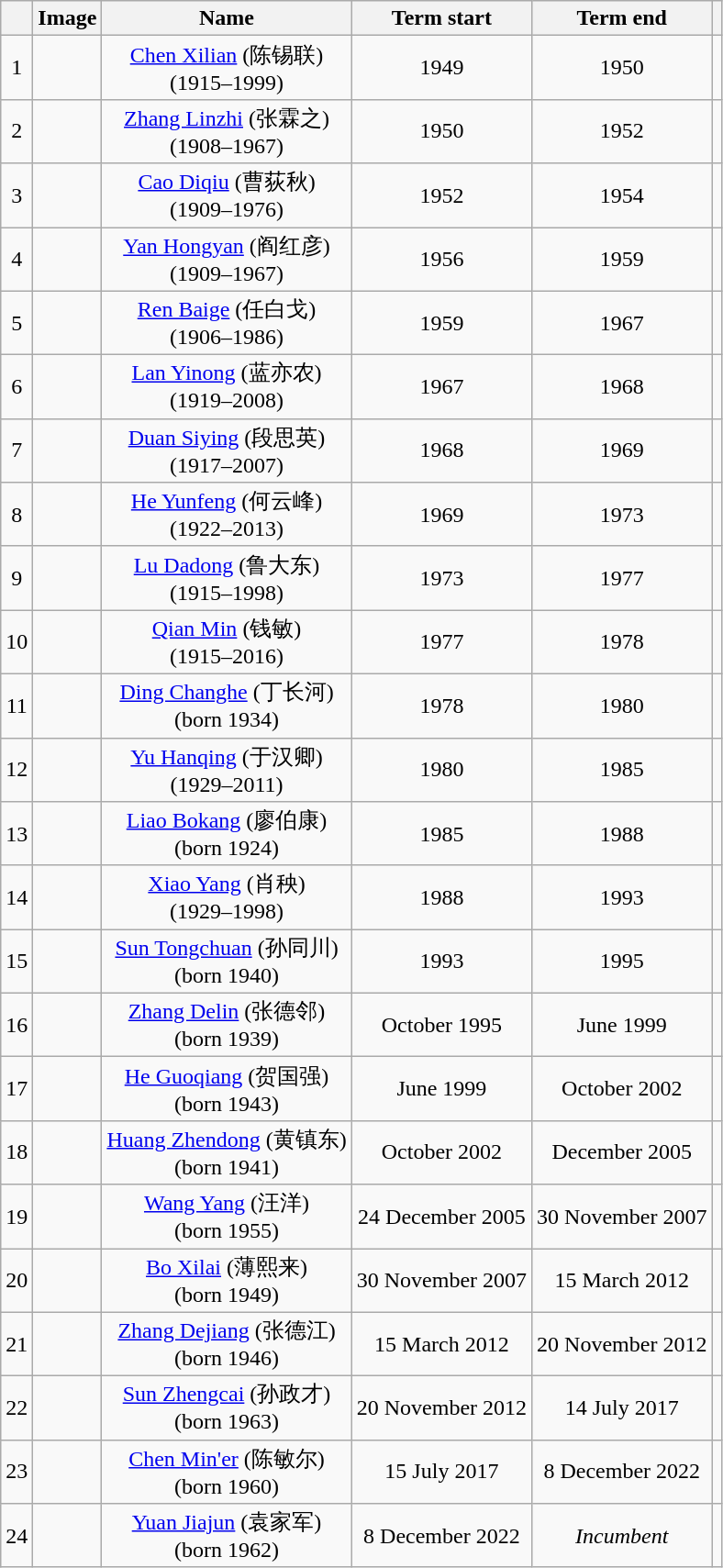<table class="wikitable" style="text-align:center">
<tr>
<th></th>
<th>Image</th>
<th>Name</th>
<th>Term start</th>
<th>Term end</th>
<th></th>
</tr>
<tr>
<td>1</td>
<td></td>
<td><a href='#'>Chen Xilian</a> (陈锡联)<br>(1915–1999)</td>
<td>1949</td>
<td>1950</td>
<td></td>
</tr>
<tr>
<td>2</td>
<td></td>
<td><a href='#'>Zhang Linzhi</a> (张霖之)<br>(1908–1967)</td>
<td>1950</td>
<td>1952</td>
<td></td>
</tr>
<tr>
<td>3</td>
<td></td>
<td><a href='#'>Cao Diqiu</a> (曹荻秋)<br>(1909–1976)</td>
<td>1952</td>
<td>1954</td>
<td></td>
</tr>
<tr>
<td>4</td>
<td></td>
<td><a href='#'>Yan Hongyan</a> (阎红彦)<br>(1909–1967)</td>
<td>1956</td>
<td>1959</td>
<td></td>
</tr>
<tr>
<td>5</td>
<td></td>
<td><a href='#'>Ren Baige</a> (任白戈)<br>(1906–1986)</td>
<td>1959</td>
<td>1967</td>
<td></td>
</tr>
<tr>
<td>6</td>
<td></td>
<td><a href='#'>Lan Yinong</a> (蓝亦农)<br>(1919–2008)</td>
<td>1967</td>
<td>1968</td>
<td></td>
</tr>
<tr>
<td>7</td>
<td></td>
<td><a href='#'>Duan Siying</a> (段思英)<br>(1917–2007)</td>
<td>1968</td>
<td>1969</td>
<td></td>
</tr>
<tr>
<td>8</td>
<td></td>
<td><a href='#'>He Yunfeng</a> (何云峰)<br>(1922–2013)</td>
<td>1969</td>
<td>1973</td>
<td></td>
</tr>
<tr>
<td>9</td>
<td></td>
<td><a href='#'>Lu Dadong</a> (鲁大东)<br>(1915–1998)</td>
<td>1973</td>
<td>1977</td>
<td></td>
</tr>
<tr>
<td>10</td>
<td></td>
<td><a href='#'>Qian Min</a> (钱敏)<br>(1915–2016)</td>
<td>1977</td>
<td>1978</td>
<td></td>
</tr>
<tr>
<td>11</td>
<td></td>
<td><a href='#'>Ding Changhe</a> (丁长河)<br>(born 1934)</td>
<td>1978</td>
<td>1980</td>
<td></td>
</tr>
<tr>
<td>12</td>
<td></td>
<td><a href='#'>Yu Hanqing</a> (于汉卿)<br>(1929–2011)</td>
<td>1980</td>
<td>1985</td>
<td></td>
</tr>
<tr>
<td>13</td>
<td></td>
<td><a href='#'>Liao Bokang</a> (廖伯康)<br>(born 1924)</td>
<td>1985</td>
<td>1988</td>
<td></td>
</tr>
<tr>
<td>14</td>
<td></td>
<td><a href='#'>Xiao Yang</a> (肖秧)<br>(1929–1998)</td>
<td>1988</td>
<td>1993</td>
<td></td>
</tr>
<tr>
<td>15</td>
<td></td>
<td><a href='#'>Sun Tongchuan</a> (孙同川)<br>(born 1940)</td>
<td>1993</td>
<td>1995</td>
<td></td>
</tr>
<tr>
<td>16</td>
<td></td>
<td><a href='#'>Zhang Delin</a> (张德邻)<br>(born 1939)</td>
<td>October 1995</td>
<td>June 1999</td>
<td></td>
</tr>
<tr>
<td>17</td>
<td></td>
<td><a href='#'>He Guoqiang</a> (贺国强)<br>(born 1943)</td>
<td>June 1999</td>
<td>October 2002</td>
<td></td>
</tr>
<tr>
<td>18</td>
<td></td>
<td><a href='#'>Huang Zhendong</a> (黄镇东)<br>(born 1941)</td>
<td>October 2002</td>
<td>December 2005</td>
<td></td>
</tr>
<tr>
<td>19</td>
<td></td>
<td><a href='#'>Wang Yang</a> (汪洋)<br>(born 1955)</td>
<td>24 December 2005</td>
<td>30 November 2007</td>
<td></td>
</tr>
<tr>
<td>20</td>
<td></td>
<td><a href='#'>Bo Xilai</a> (薄熙来)<br>(born 1949)</td>
<td>30 November 2007</td>
<td>15 March 2012</td>
<td></td>
</tr>
<tr>
<td>21</td>
<td></td>
<td><a href='#'>Zhang Dejiang</a> (张德江)<br>(born 1946)</td>
<td>15 March 2012</td>
<td>20 November 2012</td>
<td></td>
</tr>
<tr>
<td>22</td>
<td></td>
<td><a href='#'>Sun Zhengcai</a> (孙政才)<br>(born 1963)</td>
<td>20 November 2012</td>
<td>14 July 2017</td>
<td></td>
</tr>
<tr>
<td>23</td>
<td></td>
<td><a href='#'>Chen Min'er</a> (陈敏尔)<br>(born 1960)</td>
<td>15 July 2017</td>
<td>8 December 2022</td>
<td></td>
</tr>
<tr>
<td>24</td>
<td></td>
<td><a href='#'>Yuan Jiajun</a> (袁家军)<br>(born 1962)</td>
<td>8 December 2022</td>
<td><em>Incumbent</em></td>
<td></td>
</tr>
</table>
